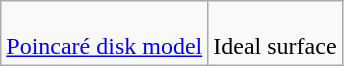<table class=wikitable>
<tr>
<td><br><a href='#'>Poincaré disk model</a></td>
<td><br>Ideal surface</td>
</tr>
</table>
